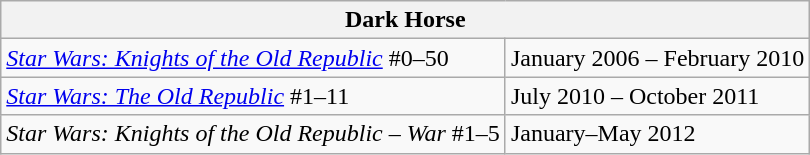<table class="wikitable">
<tr>
<th colspan="2">Dark Horse</th>
</tr>
<tr>
<td><em><a href='#'>Star Wars: Knights of the Old Republic</a></em> #0–50</td>
<td>January 2006 – February 2010</td>
</tr>
<tr>
<td><em><a href='#'>Star Wars: The Old Republic</a></em> #1–11</td>
<td>July 2010 – October 2011</td>
</tr>
<tr>
<td><em>Star Wars: Knights of the Old Republic – War</em> #1–5</td>
<td>January–May 2012</td>
</tr>
</table>
